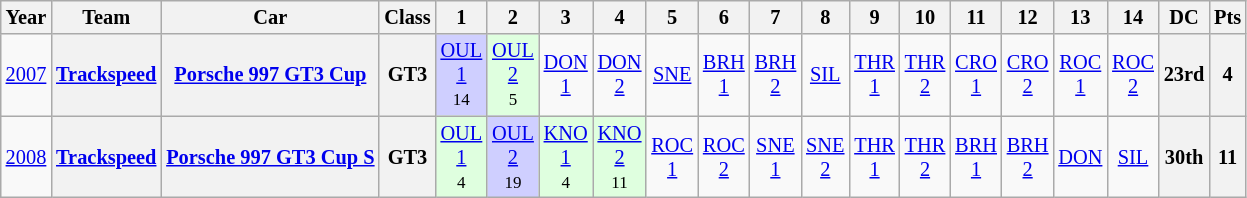<table class="wikitable" style="text-align:center; font-size:85%">
<tr>
<th>Year</th>
<th>Team</th>
<th>Car</th>
<th>Class</th>
<th>1</th>
<th>2</th>
<th>3</th>
<th>4</th>
<th>5</th>
<th>6</th>
<th>7</th>
<th>8</th>
<th>9</th>
<th>10</th>
<th>11</th>
<th>12</th>
<th>13</th>
<th>14</th>
<th>DC</th>
<th>Pts</th>
</tr>
<tr>
<td><a href='#'>2007</a></td>
<th nowrap><a href='#'>Trackspeed</a></th>
<th nowrap><a href='#'>Porsche 997 GT3 Cup</a></th>
<th><span>GT3</span></th>
<td style="background:#CFCFFF;"><a href='#'>OUL<br>1</a><br><small>14</small></td>
<td style="background:#DFFFDF;"><a href='#'>OUL<br>2</a><br><small>5</small></td>
<td><a href='#'>DON<br>1</a></td>
<td><a href='#'>DON<br>2</a></td>
<td><a href='#'>SNE</a></td>
<td><a href='#'>BRH<br>1</a></td>
<td><a href='#'>BRH<br>2</a></td>
<td><a href='#'>SIL</a></td>
<td><a href='#'>THR<br>1</a></td>
<td><a href='#'>THR<br>2</a></td>
<td><a href='#'>CRO<br>1</a></td>
<td><a href='#'>CRO<br>2</a></td>
<td><a href='#'>ROC<br>1</a></td>
<td><a href='#'>ROC<br>2</a></td>
<th>23rd</th>
<th>4</th>
</tr>
<tr>
<td><a href='#'>2008</a></td>
<th nowrap><a href='#'>Trackspeed</a></th>
<th nowrap><a href='#'>Porsche 997 GT3 Cup S</a></th>
<th><span>GT3</span></th>
<td style="background:#DFFFDF;"><a href='#'>OUL<br>1</a><br><small>4</small></td>
<td style="background:#CFCFFF;"><a href='#'>OUL<br>2</a><br><small>19</small></td>
<td style="background:#DFFFDF;"><a href='#'>KNO<br>1</a><br><small>4</small></td>
<td style="background:#DFFFDF;"><a href='#'>KNO<br>2</a><br><small>11</small></td>
<td><a href='#'>ROC<br>1</a></td>
<td><a href='#'>ROC<br>2</a></td>
<td><a href='#'>SNE<br>1</a></td>
<td><a href='#'>SNE<br>2</a></td>
<td><a href='#'>THR<br>1</a></td>
<td><a href='#'>THR<br>2</a></td>
<td><a href='#'>BRH<br>1</a></td>
<td><a href='#'>BRH<br>2</a></td>
<td><a href='#'>DON</a></td>
<td><a href='#'>SIL</a></td>
<th>30th</th>
<th>11</th>
</tr>
</table>
